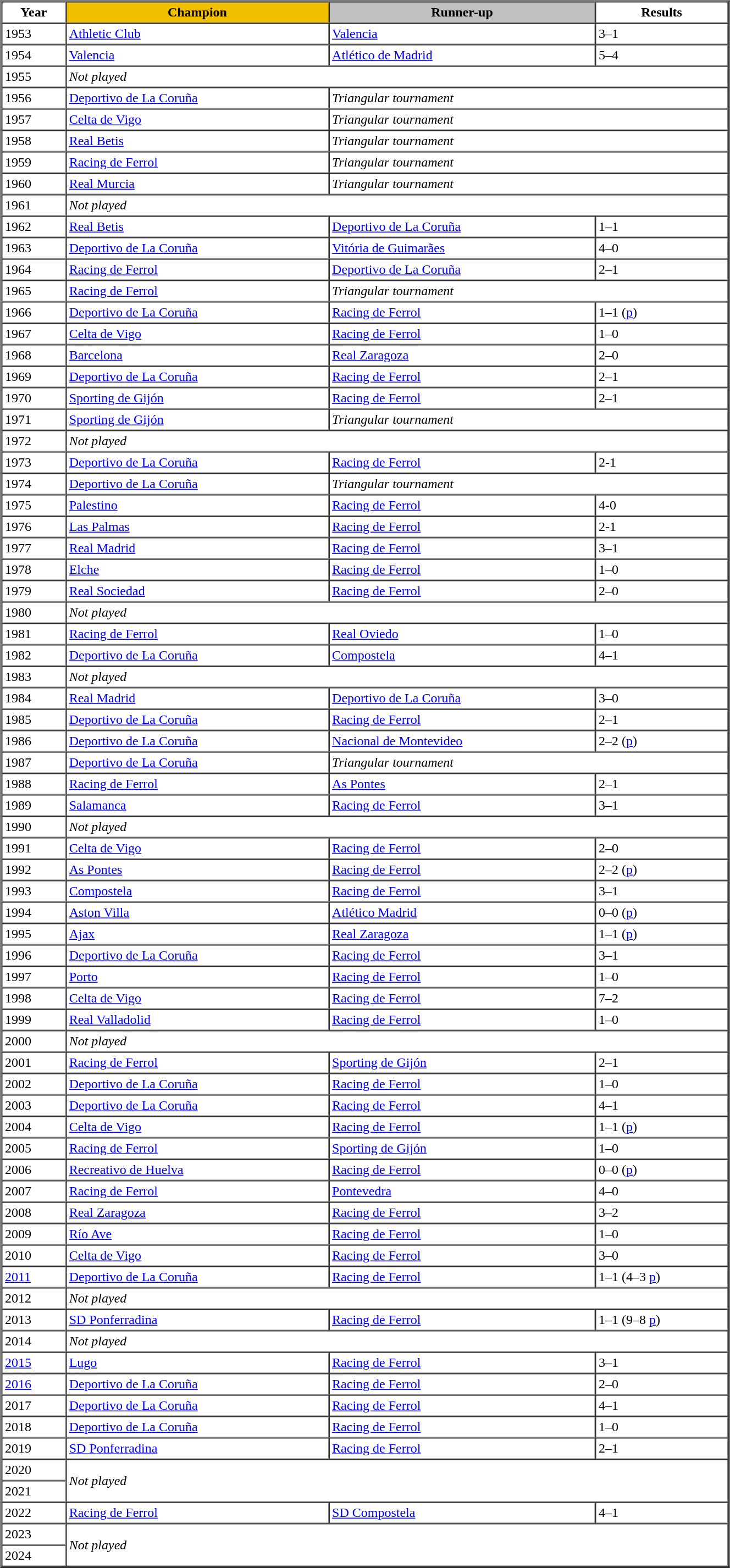<table style = align="center" border="2" cellpadding="3" cellspacing="0" class="bonita" style="margin: 0.5em 0.5em 0.5em 1em; padding: 0.5em; background: #f9f9f9; border: 1px #aaa solid; border-collapse: collapse; font-size: 95%;" width=70%>
<tr>
<th>Year</th>
<th bgcolor="#F0C000" align="center">Champion</th>
<th bgcolor="#C0C0C0" align="center">Runner-up</th>
<th>Results</th>
</tr>
<tr>
<td>1953</td>
<td> <a href='#'>Athletic Club</a></td>
<td> <a href='#'>Valencia</a></td>
<td>3–1</td>
</tr>
<tr>
<td>1954</td>
<td> <a href='#'>Valencia</a></td>
<td> <a href='#'>Atlético de Madrid</a></td>
<td>5–4</td>
</tr>
<tr>
<td>1955</td>
<td colspan="3"><em>Not played</em></td>
</tr>
<tr>
<td>1956</td>
<td> <a href='#'>Deportivo de La Coruña</a></td>
<td colspan="2"><em>Triangular tournament</em></td>
</tr>
<tr>
<td>1957</td>
<td> <a href='#'>Celta de Vigo</a></td>
<td colspan="2"><em>Triangular tournament</em></td>
</tr>
<tr>
<td>1958</td>
<td> <a href='#'>Real Betis</a></td>
<td colspan="2"><em>Triangular tournament</em></td>
</tr>
<tr>
<td>1959</td>
<td> <a href='#'>Racing de Ferrol</a></td>
<td colspan="2"><em>Triangular tournament</em></td>
</tr>
<tr>
<td>1960</td>
<td> <a href='#'>Real Murcia</a></td>
<td colspan="2"><em>Triangular tournament</em></td>
</tr>
<tr>
<td>1961</td>
<td colspan="3"><em>Not played</em></td>
</tr>
<tr>
<td>1962</td>
<td> <a href='#'>Real Betis</a></td>
<td> <a href='#'>Deportivo de La Coruña</a></td>
<td>1–1</td>
</tr>
<tr>
<td>1963</td>
<td> <a href='#'>Deportivo de La Coruña</a></td>
<td> <a href='#'>Vitória de Guimarães</a></td>
<td>4–0</td>
</tr>
<tr>
<td>1964</td>
<td> <a href='#'>Racing de Ferrol</a></td>
<td> <a href='#'>Deportivo de La Coruña</a></td>
<td>2–1</td>
</tr>
<tr>
<td>1965</td>
<td> <a href='#'>Racing de Ferrol</a></td>
<td colspan="2"><em>Triangular tournament</em></td>
</tr>
<tr>
<td>1966</td>
<td> <a href='#'>Deportivo de La Coruña</a></td>
<td> <a href='#'>Racing de Ferrol</a></td>
<td>1–1 (<a href='#'>p</a>)</td>
</tr>
<tr>
<td>1967</td>
<td> <a href='#'>Celta de Vigo</a></td>
<td> <a href='#'>Racing de Ferrol</a></td>
<td>1–0</td>
</tr>
<tr>
<td>1968</td>
<td> <a href='#'>Barcelona</a></td>
<td> <a href='#'>Real Zaragoza</a></td>
<td>2–0</td>
</tr>
<tr>
<td>1969</td>
<td> <a href='#'>Deportivo de La Coruña</a></td>
<td> <a href='#'>Racing de Ferrol</a></td>
<td>2–1</td>
</tr>
<tr>
<td>1970</td>
<td> <a href='#'>Sporting de Gijón</a></td>
<td> <a href='#'>Racing de Ferrol</a></td>
<td>2–1</td>
</tr>
<tr>
<td>1971</td>
<td> <a href='#'>Sporting de Gijón</a></td>
<td colspan="2"><em>Triangular tournament</em></td>
</tr>
<tr>
<td>1972</td>
<td colspan="3"><em>Not played</em></td>
</tr>
<tr>
<td>1973</td>
<td> <a href='#'>Deportivo de La Coruña</a></td>
<td> <a href='#'>Racing de Ferrol</a></td>
<td>2-1</td>
</tr>
<tr>
<td>1974</td>
<td> <a href='#'>Deportivo de La Coruña</a></td>
<td colspan="2"><em>Triangular tournament</em></td>
</tr>
<tr>
<td>1975</td>
<td> <a href='#'>Palestino</a></td>
<td> <a href='#'>Racing de Ferrol</a></td>
<td>4-0</td>
</tr>
<tr>
<td>1976</td>
<td> <a href='#'>Las Palmas</a></td>
<td> <a href='#'>Racing de Ferrol</a></td>
<td>2-1</td>
</tr>
<tr>
<td>1977</td>
<td> <a href='#'>Real Madrid</a></td>
<td> <a href='#'>Racing de Ferrol</a></td>
<td>3–1</td>
</tr>
<tr>
<td>1978</td>
<td> <a href='#'>Elche</a></td>
<td> <a href='#'>Racing de Ferrol</a></td>
<td>1–0</td>
</tr>
<tr>
<td>1979</td>
<td> <a href='#'>Real Sociedad</a></td>
<td> <a href='#'>Racing de Ferrol</a></td>
<td>2–0</td>
</tr>
<tr>
<td>1980</td>
<td colspan="3"><em>Not played</em></td>
</tr>
<tr>
<td>1981</td>
<td> <a href='#'>Racing de Ferrol</a></td>
<td> <a href='#'>Real Oviedo</a></td>
<td>1–0</td>
</tr>
<tr>
<td>1982</td>
<td> <a href='#'>Deportivo de La Coruña</a></td>
<td> <a href='#'>Compostela</a></td>
<td>4–1</td>
</tr>
<tr>
<td>1983</td>
<td colspan="3"><em>Not played</em></td>
</tr>
<tr>
<td>1984</td>
<td> <a href='#'>Real Madrid</a></td>
<td> <a href='#'>Deportivo de La Coruña</a></td>
<td>3–0</td>
</tr>
<tr>
<td>1985</td>
<td> <a href='#'>Deportivo de La Coruña</a></td>
<td> <a href='#'>Racing de Ferrol</a></td>
<td>2–1</td>
</tr>
<tr>
<td>1986</td>
<td> <a href='#'>Deportivo de La Coruña</a></td>
<td> <a href='#'>Nacional de Montevideo</a></td>
<td>2–2 (<a href='#'>p</a>)</td>
</tr>
<tr>
<td>1987</td>
<td> <a href='#'>Deportivo de La Coruña</a></td>
<td colspan="2"><em>Triangular tournament</em></td>
</tr>
<tr>
<td>1988</td>
<td> <a href='#'>Racing de Ferrol</a></td>
<td> <a href='#'>As Pontes</a></td>
<td>2–1</td>
</tr>
<tr>
<td>1989</td>
<td> <a href='#'>Salamanca</a></td>
<td> <a href='#'>Racing de Ferrol</a></td>
<td>3–1</td>
</tr>
<tr>
<td>1990</td>
<td colspan="3"><em>Not played</em></td>
</tr>
<tr>
<td>1991</td>
<td> <a href='#'>Celta de Vigo</a></td>
<td> <a href='#'>Racing de Ferrol</a></td>
<td>2–0</td>
</tr>
<tr>
<td>1992</td>
<td> <a href='#'>As Pontes</a></td>
<td> <a href='#'>Racing de Ferrol</a></td>
<td>2–2 (<a href='#'>p</a>)</td>
</tr>
<tr>
<td>1993</td>
<td> <a href='#'>Compostela</a></td>
<td> <a href='#'>Racing de Ferrol</a></td>
<td>3–1</td>
</tr>
<tr>
<td>1994</td>
<td> <a href='#'>Aston Villa</a></td>
<td> <a href='#'>Atlético Madrid</a></td>
<td>0–0 (<a href='#'>p</a>)</td>
</tr>
<tr>
<td>1995</td>
<td> <a href='#'>Ajax</a></td>
<td> <a href='#'>Real Zaragoza</a></td>
<td>1–1 (<a href='#'>p</a>)</td>
</tr>
<tr>
<td>1996</td>
<td> <a href='#'>Deportivo de La Coruña</a></td>
<td> <a href='#'>Racing de Ferrol</a></td>
<td>3–1</td>
</tr>
<tr>
<td>1997</td>
<td> <a href='#'>Porto</a></td>
<td> <a href='#'>Racing de Ferrol</a></td>
<td>1–0</td>
</tr>
<tr>
<td>1998</td>
<td> <a href='#'>Celta de Vigo</a></td>
<td> <a href='#'>Racing de Ferrol</a></td>
<td>7–2</td>
</tr>
<tr>
<td>1999</td>
<td> <a href='#'>Real Valladolid</a></td>
<td> <a href='#'>Racing de Ferrol</a></td>
<td>1–0</td>
</tr>
<tr>
<td>2000</td>
<td colspan="3"><em>Not played</em></td>
</tr>
<tr>
<td>2001</td>
<td> <a href='#'>Racing de Ferrol</a></td>
<td> <a href='#'>Sporting de Gijón</a></td>
<td>2–1</td>
</tr>
<tr>
<td>2002</td>
<td> <a href='#'>Deportivo de La Coruña</a></td>
<td> <a href='#'>Racing de Ferrol</a></td>
<td>1–0</td>
</tr>
<tr>
<td>2003</td>
<td> <a href='#'>Deportivo de La Coruña</a></td>
<td> <a href='#'>Racing de Ferrol</a></td>
<td>4–1</td>
</tr>
<tr>
<td>2004</td>
<td> <a href='#'>Celta de Vigo</a></td>
<td> <a href='#'>Racing de Ferrol</a></td>
<td>1–1 (<a href='#'>p</a>)</td>
</tr>
<tr>
<td>2005</td>
<td> <a href='#'>Racing de Ferrol</a></td>
<td> <a href='#'>Sporting de Gijón</a></td>
<td>1–0</td>
</tr>
<tr>
<td>2006</td>
<td> <a href='#'>Recreativo de Huelva</a></td>
<td> <a href='#'>Racing de Ferrol</a></td>
<td>0–0 (<a href='#'>p</a>)</td>
</tr>
<tr>
<td>2007</td>
<td> <a href='#'>Racing de Ferrol</a></td>
<td> <a href='#'>Pontevedra</a></td>
<td>4–0</td>
</tr>
<tr>
<td>2008</td>
<td> <a href='#'>Real Zaragoza</a></td>
<td> <a href='#'>Racing de Ferrol</a></td>
<td>3–2</td>
</tr>
<tr>
<td>2009</td>
<td> <a href='#'>Río Ave</a></td>
<td> <a href='#'>Racing de Ferrol</a></td>
<td>1–0</td>
</tr>
<tr>
<td>2010</td>
<td> <a href='#'>Celta de Vigo</a></td>
<td> <a href='#'>Racing de Ferrol</a></td>
<td>3–0</td>
</tr>
<tr>
<td><a href='#'>2011</a></td>
<td> <a href='#'>Deportivo de La Coruña</a></td>
<td> <a href='#'>Racing de Ferrol</a></td>
<td>1–1 (4–3 <a href='#'>p</a>)</td>
</tr>
<tr>
<td>2012</td>
<td colspan="3"><em>Not played</em></td>
</tr>
<tr>
<td>2013</td>
<td> <a href='#'>SD Ponferradina</a></td>
<td> <a href='#'>Racing de Ferrol</a></td>
<td>1–1 (9–8 <a href='#'>p</a>)</td>
</tr>
<tr>
<td>2014</td>
<td colspan="3"><em>Not played</em></td>
</tr>
<tr>
<td><a href='#'>2015</a></td>
<td> <a href='#'>Lugo</a></td>
<td> <a href='#'>Racing de Ferrol</a></td>
<td>3–1</td>
</tr>
<tr>
<td><a href='#'>2016</a></td>
<td> <a href='#'>Deportivo de La Coruña</a></td>
<td> <a href='#'>Racing de Ferrol</a></td>
<td>2–0</td>
</tr>
<tr>
<td>2017</td>
<td> <a href='#'>Deportivo de La Coruña</a></td>
<td> <a href='#'>Racing de Ferrol</a></td>
<td>4–1</td>
</tr>
<tr>
<td>2018</td>
<td> <a href='#'>Deportivo de La Coruña</a></td>
<td> <a href='#'>Racing de Ferrol</a></td>
<td>1–0</td>
</tr>
<tr>
<td>2019</td>
<td> <a href='#'>SD Ponferradina</a></td>
<td> <a href='#'>Racing de Ferrol</a></td>
<td>2–1</td>
</tr>
<tr>
<td>2020</td>
<td colspan="3" rowspan="2"><em>Not played</em></td>
</tr>
<tr>
<td>2021</td>
</tr>
<tr>
<td>2022</td>
<td> <a href='#'>Racing de Ferrol</a></td>
<td> <a href='#'>SD Compostela</a></td>
<td>4–1</td>
</tr>
<tr>
<td>2023</td>
<td colspan="3" rowspan="2"><em>Not played</em></td>
</tr>
<tr>
<td>2024</td>
</tr>
<tr>
</tr>
</table>
